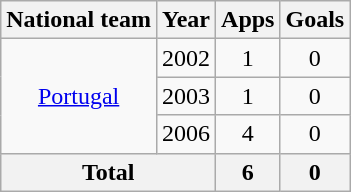<table class="wikitable" style="text-align:center">
<tr>
<th>National team</th>
<th>Year</th>
<th>Apps</th>
<th>Goals</th>
</tr>
<tr>
<td rowspan="3"><a href='#'>Portugal</a></td>
<td>2002</td>
<td>1</td>
<td>0</td>
</tr>
<tr>
<td>2003</td>
<td>1</td>
<td>0</td>
</tr>
<tr>
<td>2006</td>
<td>4</td>
<td>0</td>
</tr>
<tr>
<th colspan="2">Total</th>
<th>6</th>
<th>0</th>
</tr>
</table>
